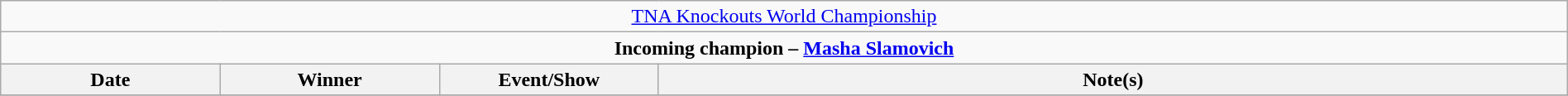<table class="wikitable" style="text-align:center; width:100%;">
<tr>
<td colspan="4" style="text-align: center;"><a href='#'>TNA Knockouts World Championship</a></td>
</tr>
<tr>
<td colspan="4" style="text-align: center;"><strong>Incoming champion – <a href='#'>Masha Slamovich</a></strong></td>
</tr>
<tr>
<th width="14%">Date</th>
<th width="14%">Winner</th>
<th width="14%">Event/Show</th>
<th width="58%">Note(s)</th>
</tr>
<tr>
</tr>
</table>
